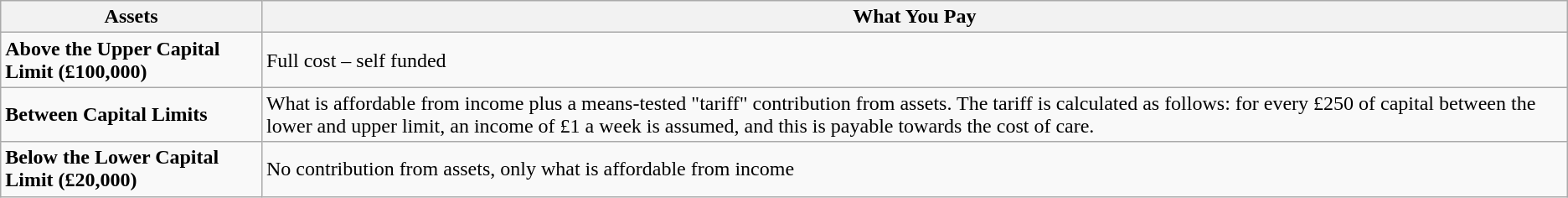<table class="wikitable">
<tr>
<th>Assets</th>
<th>What You Pay</th>
</tr>
<tr>
<td><strong>Above the Upper Capital Limit (£100,000)</strong></td>
<td>Full cost –  self funded</td>
</tr>
<tr>
<td><strong>Between Capital Limits</strong></td>
<td>What is affordable  from income plus a means-tested "tariff" contribution from assets. The tariff  is calculated as follows: for every £250 of capital between the lower and  upper limit, an income of £1 a week is assumed, and this is payable towards  the cost of care.</td>
</tr>
<tr>
<td><strong>Below the Lower Capital Limit (£20,000)</strong></td>
<td>No  contribution from assets, only what is affordable from income</td>
</tr>
</table>
